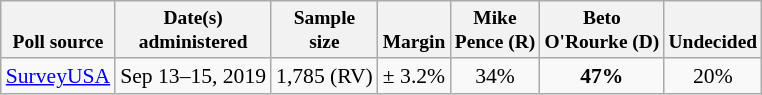<table class="wikitable" style="font-size:90%;text-align:center;">
<tr valign=bottom style="font-size:90%;">
<th>Poll source</th>
<th>Date(s)<br>administered</th>
<th>Sample<br>size</th>
<th>Margin<br></th>
<th>Mike<br>Pence (R)</th>
<th>Beto<br>O'Rourke (D)</th>
<th>Undecided</th>
</tr>
<tr>
<td style="text-align:left;"><a href='#'>SurveyUSA</a></td>
<td>Sep 13–15, 2019</td>
<td>1,785 (RV)</td>
<td>± 3.2%</td>
<td>34%</td>
<td><strong>47%</strong></td>
<td>20%</td>
</tr>
</table>
